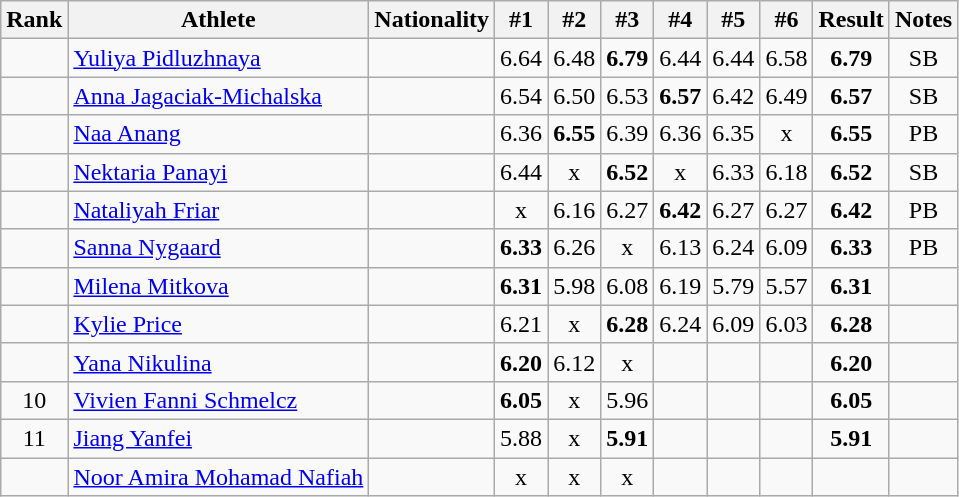<table class="wikitable sortable" style="text-align:center">
<tr>
<th>Rank</th>
<th>Athlete</th>
<th>Nationality</th>
<th>#1</th>
<th>#2</th>
<th>#3</th>
<th>#4</th>
<th>#5</th>
<th>#6</th>
<th>Result</th>
<th>Notes</th>
</tr>
<tr>
<td></td>
<td align="left"><a href='#'>Yuliya Pidluzhnaya</a></td>
<td align=left></td>
<td>6.64</td>
<td>6.48</td>
<td><strong>6.79</strong></td>
<td>6.44</td>
<td>6.44</td>
<td>6.58</td>
<td><strong>6.79</strong></td>
<td>SB</td>
</tr>
<tr>
<td></td>
<td align="left"><a href='#'>Anna Jagaciak-Michalska</a></td>
<td align=left></td>
<td>6.54</td>
<td>6.50</td>
<td>6.53</td>
<td><strong>6.57</strong></td>
<td>6.42</td>
<td>6.49</td>
<td><strong>6.57</strong></td>
<td>SB</td>
</tr>
<tr>
<td></td>
<td align="left"><a href='#'>Naa Anang</a></td>
<td align=left></td>
<td>6.36</td>
<td><strong>6.55</strong></td>
<td>6.39</td>
<td>6.36</td>
<td>6.35</td>
<td>x</td>
<td><strong>6.55</strong></td>
<td>PB</td>
</tr>
<tr>
<td></td>
<td align="left"><a href='#'>Nektaria Panayi</a></td>
<td align=left></td>
<td>6.44</td>
<td>x</td>
<td><strong>6.52</strong></td>
<td>x</td>
<td>6.33</td>
<td>6.18</td>
<td><strong>6.52</strong></td>
<td>SB</td>
</tr>
<tr>
<td></td>
<td align="left"><a href='#'>Nataliyah Friar</a></td>
<td align=left></td>
<td>x</td>
<td>6.16</td>
<td>6.27</td>
<td><strong>6.42</strong></td>
<td>6.27</td>
<td>6.27</td>
<td><strong>6.42</strong></td>
<td>PB</td>
</tr>
<tr>
<td></td>
<td align="left"><a href='#'>Sanna Nygaard</a></td>
<td align=left></td>
<td><strong>6.33</strong></td>
<td>6.26</td>
<td>x</td>
<td>6.13</td>
<td>6.24</td>
<td>6.09</td>
<td><strong>6.33</strong></td>
<td>PB</td>
</tr>
<tr>
<td></td>
<td align="left"><a href='#'>Milena Mitkova</a></td>
<td align=left></td>
<td><strong>6.31</strong></td>
<td>5.98</td>
<td>6.08</td>
<td>6.19</td>
<td>5.79</td>
<td>5.57</td>
<td><strong>6.31</strong></td>
<td></td>
</tr>
<tr>
<td></td>
<td align="left"><a href='#'>Kylie Price</a></td>
<td align=left></td>
<td>6.21</td>
<td>x</td>
<td><strong>6.28</strong></td>
<td>6.24</td>
<td>6.09</td>
<td>6.03</td>
<td><strong>6.28</strong></td>
<td></td>
</tr>
<tr>
<td></td>
<td align="left"><a href='#'>Yana Nikulina</a></td>
<td align=left></td>
<td><strong>6.20</strong></td>
<td>6.12</td>
<td>x</td>
<td></td>
<td></td>
<td></td>
<td><strong>6.20</strong></td>
<td></td>
</tr>
<tr>
<td>10</td>
<td align="left"><a href='#'>Vivien Fanni Schmelcz</a></td>
<td align=left></td>
<td><strong>6.05</strong></td>
<td>x</td>
<td>5.96</td>
<td></td>
<td></td>
<td></td>
<td><strong>6.05</strong></td>
<td></td>
</tr>
<tr>
<td>11</td>
<td align="left"><a href='#'>Jiang Yanfei</a></td>
<td align=left></td>
<td>5.88</td>
<td>x</td>
<td><strong>5.91</strong></td>
<td></td>
<td></td>
<td></td>
<td><strong>5.91</strong></td>
<td></td>
</tr>
<tr>
<td></td>
<td align="left"><a href='#'>Noor Amira Mohamad Nafiah</a></td>
<td align=left></td>
<td>x</td>
<td>x</td>
<td>x</td>
<td></td>
<td></td>
<td></td>
<td><strong></strong></td>
<td></td>
</tr>
</table>
